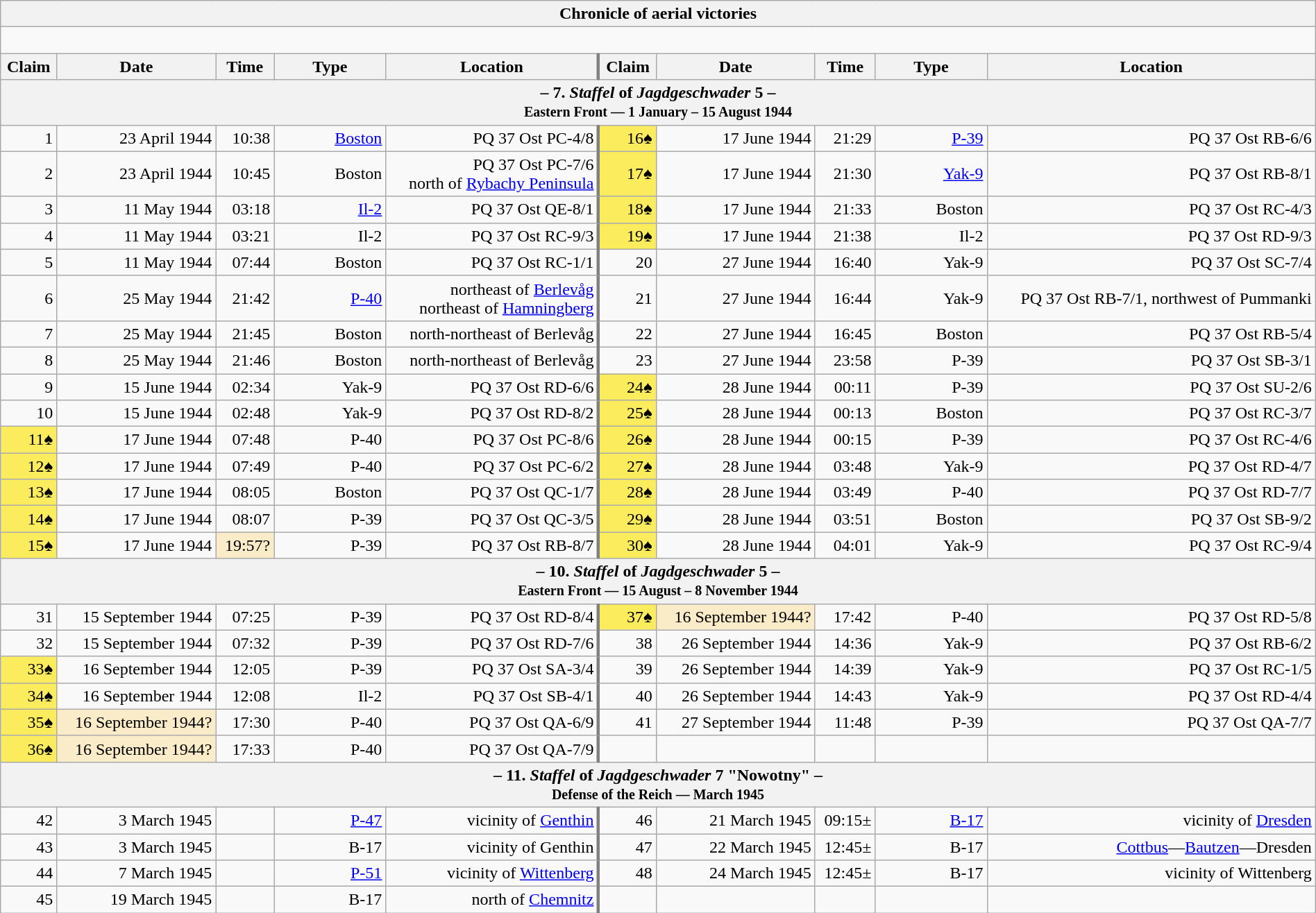<table class="wikitable plainrowheaders collapsible" style="margin-left: auto; margin-right: auto; border: none; text-align:right; width: 100%;">
<tr>
<th colspan="10">Chronicle of aerial victories</th>
</tr>
<tr>
<td colspan="10" style="text-align: left;"><br>
</td>
</tr>
<tr>
<th scope="col">Claim</th>
<th scope="col">Date</th>
<th scope="col">Time</th>
<th scope="col" width="100px">Type</th>
<th scope="col">Location</th>
<th scope="col" style="border-left: 3px solid grey;">Claim</th>
<th scope="col">Date</th>
<th scope="col">Time</th>
<th scope="col" width="100px">Type</th>
<th scope="col">Location</th>
</tr>
<tr>
<th colspan="10">– 7. <em>Staffel</em> of <em>Jagdgeschwader</em> 5 –<br><small>Eastern Front — 1 January – 15 August 1944</small></th>
</tr>
<tr>
<td>1</td>
<td>23 April 1944</td>
<td>10:38</td>
<td><a href='#'>Boston</a></td>
<td>PQ 37 Ost PC-4/8</td>
<td style="border-left: 3px solid grey; background:#fbec5d;">16♠</td>
<td>17 June 1944</td>
<td>21:29</td>
<td><a href='#'>P-39</a></td>
<td>PQ 37 Ost RB-6/6</td>
</tr>
<tr>
<td>2</td>
<td>23 April 1944</td>
<td>10:45</td>
<td>Boston</td>
<td>PQ 37 Ost PC-7/6<br>north of <a href='#'>Rybachy Peninsula</a></td>
<td style="border-left: 3px solid grey; background:#fbec5d;">17♠</td>
<td>17 June 1944</td>
<td>21:30</td>
<td><a href='#'>Yak-9</a></td>
<td>PQ 37 Ost RB-8/1</td>
</tr>
<tr>
<td>3</td>
<td>11 May 1944</td>
<td>03:18</td>
<td><a href='#'>Il-2</a></td>
<td>PQ 37 Ost QE-8/1</td>
<td style="border-left: 3px solid grey; background:#fbec5d;">18♠</td>
<td>17 June 1944</td>
<td>21:33</td>
<td>Boston</td>
<td>PQ 37 Ost RC-4/3</td>
</tr>
<tr>
<td>4</td>
<td>11 May 1944</td>
<td>03:21</td>
<td>Il-2</td>
<td>PQ 37 Ost RC-9/3</td>
<td style="border-left: 3px solid grey; background:#fbec5d;">19♠</td>
<td>17 June 1944</td>
<td>21:38</td>
<td>Il-2</td>
<td>PQ 37 Ost RD-9/3</td>
</tr>
<tr>
<td>5</td>
<td>11 May 1944</td>
<td>07:44</td>
<td>Boston</td>
<td>PQ 37 Ost RC-1/1</td>
<td style="border-left: 3px solid grey;">20</td>
<td>27 June 1944</td>
<td>16:40</td>
<td>Yak-9</td>
<td>PQ 37 Ost SC-7/4</td>
</tr>
<tr>
<td>6</td>
<td>25 May 1944</td>
<td>21:42</td>
<td><a href='#'>P-40</a></td>
<td>northeast of <a href='#'>Berlevåg</a><br>northeast of <a href='#'>Hamningberg</a></td>
<td style="border-left: 3px solid grey;">21</td>
<td>27 June 1944</td>
<td>16:44</td>
<td>Yak-9</td>
<td>PQ 37 Ost RB-7/1, northwest of Pummanki</td>
</tr>
<tr>
<td>7</td>
<td>25 May 1944</td>
<td>21:45</td>
<td>Boston</td>
<td>north-northeast of Berlevåg</td>
<td style="border-left: 3px solid grey;">22</td>
<td>27 June 1944</td>
<td>16:45</td>
<td>Boston</td>
<td>PQ 37 Ost RB-5/4</td>
</tr>
<tr>
<td>8</td>
<td>25 May 1944</td>
<td>21:46</td>
<td>Boston</td>
<td>north-northeast of Berlevåg</td>
<td style="border-left: 3px solid grey;">23</td>
<td>27 June 1944</td>
<td>23:58</td>
<td>P-39</td>
<td>PQ 37 Ost SB-3/1</td>
</tr>
<tr>
<td>9</td>
<td>15 June 1944</td>
<td>02:34</td>
<td>Yak-9</td>
<td>PQ 37 Ost RD-6/6</td>
<td style="border-left: 3px solid grey; background:#fbec5d;">24♠</td>
<td>28 June 1944</td>
<td>00:11</td>
<td>P-39</td>
<td>PQ 37 Ost SU-2/6</td>
</tr>
<tr>
<td>10</td>
<td>15 June 1944</td>
<td>02:48</td>
<td>Yak-9</td>
<td>PQ 37 Ost RD-8/2</td>
<td style="border-left: 3px solid grey; background:#fbec5d;">25♠</td>
<td>28 June 1944</td>
<td>00:13</td>
<td>Boston</td>
<td>PQ 37 Ost RC-3/7</td>
</tr>
<tr>
<td style="background:#fbec5d;">11♠</td>
<td>17 June 1944</td>
<td>07:48</td>
<td>P-40</td>
<td>PQ 37 Ost PC-8/6</td>
<td style="border-left: 3px solid grey; background:#fbec5d;">26♠</td>
<td>28 June 1944</td>
<td>00:15</td>
<td>P-39</td>
<td>PQ 37 Ost RC-4/6</td>
</tr>
<tr>
<td style="background:#fbec5d;">12♠</td>
<td>17 June 1944</td>
<td>07:49</td>
<td>P-40</td>
<td>PQ 37 Ost PC-6/2</td>
<td style="border-left: 3px solid grey; background:#fbec5d;">27♠</td>
<td>28 June 1944</td>
<td>03:48</td>
<td>Yak-9</td>
<td>PQ 37 Ost RD-4/7</td>
</tr>
<tr>
<td style="background:#fbec5d;">13♠</td>
<td>17 June 1944</td>
<td>08:05</td>
<td>Boston</td>
<td>PQ 37 Ost QC-1/7</td>
<td style="border-left: 3px solid grey; background:#fbec5d;">28♠</td>
<td>28 June 1944</td>
<td>03:49</td>
<td>P-40</td>
<td>PQ 37 Ost RD-7/7</td>
</tr>
<tr>
<td style="background:#fbec5d;">14♠</td>
<td>17 June 1944</td>
<td>08:07</td>
<td>P-39</td>
<td>PQ 37 Ost QC-3/5</td>
<td style="border-left: 3px solid grey; background:#fbec5d;">29♠</td>
<td>28 June 1944</td>
<td>03:51</td>
<td>Boston</td>
<td>PQ 37 Ost SB-9/2</td>
</tr>
<tr>
<td style="background:#fbec5d;">15♠</td>
<td>17 June 1944</td>
<td style="background:#faecc8">19:57?</td>
<td>P-39</td>
<td>PQ 37 Ost RB-8/7</td>
<td style="border-left: 3px solid grey; background:#fbec5d;">30♠</td>
<td>28 June 1944</td>
<td>04:01</td>
<td>Yak-9</td>
<td>PQ 37 Ost RC-9/4</td>
</tr>
<tr>
<th colspan="10">– 10. <em>Staffel</em> of <em>Jagdgeschwader</em> 5 –<br><small>Eastern Front — 15 August – 8 November 1944</small></th>
</tr>
<tr>
<td>31</td>
<td>15 September 1944</td>
<td>07:25</td>
<td>P-39</td>
<td>PQ 37 Ost RD-8/4</td>
<td style="border-left: 3px solid grey; background:#fbec5d;">37♠</td>
<td style="background:#faecc8">16 September 1944?</td>
<td>17:42</td>
<td>P-40</td>
<td>PQ 37 Ost RD-5/8</td>
</tr>
<tr>
<td>32</td>
<td>15 September 1944</td>
<td>07:32</td>
<td>P-39</td>
<td>PQ 37 Ost RD-7/6</td>
<td style="border-left: 3px solid grey;">38</td>
<td>26 September 1944</td>
<td>14:36</td>
<td>Yak-9</td>
<td>PQ 37 Ost RB-6/2</td>
</tr>
<tr>
<td style="background:#fbec5d;">33♠</td>
<td>16 September 1944</td>
<td>12:05</td>
<td>P-39</td>
<td>PQ 37 Ost SA-3/4</td>
<td style="border-left: 3px solid grey;">39</td>
<td>26 September 1944</td>
<td>14:39</td>
<td>Yak-9</td>
<td>PQ 37 Ost RC-1/5</td>
</tr>
<tr>
<td style="background:#fbec5d;">34♠</td>
<td>16 September 1944</td>
<td>12:08</td>
<td>Il-2</td>
<td>PQ 37 Ost SB-4/1</td>
<td style="border-left: 3px solid grey;">40</td>
<td>26 September 1944</td>
<td>14:43</td>
<td>Yak-9</td>
<td>PQ 37 Ost RD-4/4</td>
</tr>
<tr>
<td style="background:#fbec5d;">35♠</td>
<td style="background:#faecc8">16 September 1944?</td>
<td>17:30</td>
<td>P-40</td>
<td>PQ 37 Ost QA-6/9</td>
<td style="border-left: 3px solid grey;">41</td>
<td>27 September 1944</td>
<td>11:48</td>
<td>P-39</td>
<td>PQ 37 Ost QA-7/7</td>
</tr>
<tr>
<td style="background:#fbec5d;">36♠</td>
<td style="background:#faecc8">16 September 1944?</td>
<td>17:33</td>
<td>P-40</td>
<td>PQ 37 Ost QA-7/9</td>
<td style="border-left: 3px solid grey;"></td>
<td></td>
<td></td>
<td></td>
<td></td>
</tr>
<tr>
<th colspan="10">– 11. <em>Staffel</em> of <em>Jagdgeschwader</em> 7 "Nowotny" –<br><small>Defense of the Reich — March 1945</small></th>
</tr>
<tr>
<td>42</td>
<td>3 March 1945</td>
<td></td>
<td><a href='#'>P-47</a></td>
<td>vicinity of <a href='#'>Genthin</a></td>
<td style="border-left: 3px solid grey;">46</td>
<td>21 March 1945</td>
<td>09:15±</td>
<td><a href='#'>B-17</a></td>
<td>vicinity of <a href='#'>Dresden</a></td>
</tr>
<tr>
<td>43</td>
<td>3 March 1945</td>
<td></td>
<td>B-17</td>
<td>vicinity of Genthin</td>
<td style="border-left: 3px solid grey;">47</td>
<td>22 March 1945</td>
<td>12:45±</td>
<td>B-17</td>
<td><a href='#'>Cottbus</a>—<a href='#'>Bautzen</a>—Dresden</td>
</tr>
<tr>
<td>44</td>
<td>7 March 1945</td>
<td></td>
<td><a href='#'>P-51</a></td>
<td>vicinity of <a href='#'>Wittenberg</a></td>
<td style="border-left: 3px solid grey;">48</td>
<td>24 March 1945</td>
<td>12:45±</td>
<td>B-17</td>
<td>vicinity of Wittenberg</td>
</tr>
<tr>
<td>45</td>
<td>19 March 1945</td>
<td></td>
<td>B-17</td>
<td>north of <a href='#'>Chemnitz</a></td>
<td style="border-left: 3px solid grey;"></td>
<td></td>
<td></td>
<td></td>
<td></td>
</tr>
</table>
